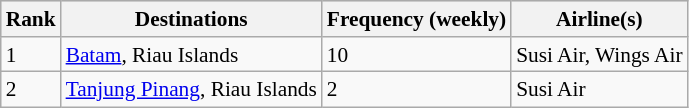<table class="wikitable sortable" style="font-size:89%;" cellpadding=4>
<tr bgcolor="#DDDDDD">
<th>Rank</th>
<th>Destinations</th>
<th>Frequency (weekly)</th>
<th>Airline(s)</th>
</tr>
<tr>
<td>1</td>
<td><a href='#'>Batam</a>, Riau Islands</td>
<td>10</td>
<td>Susi Air, Wings Air</td>
</tr>
<tr>
<td>2</td>
<td><a href='#'>Tanjung Pinang</a>, Riau Islands</td>
<td>2</td>
<td>Susi Air</td>
</tr>
</table>
